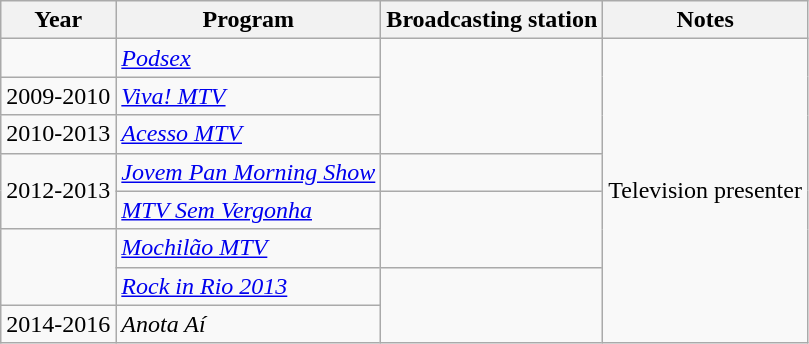<table class="wikitable">
<tr>
<th>Year</th>
<th>Program</th>
<th>Broadcasting station</th>
<th>Notes</th>
</tr>
<tr>
<td></td>
<td><em><a href='#'>Podsex</a></em></td>
<td rowspan="3"></td>
<td rowspan="8">Television presenter</td>
</tr>
<tr>
<td>2009-2010</td>
<td><em><a href='#'>Viva! MTV</a></em></td>
</tr>
<tr>
<td>2010-2013</td>
<td><em><a href='#'>Acesso MTV</a></em></td>
</tr>
<tr>
<td rowspan="2">2012-2013</td>
<td><em><a href='#'>Jovem Pan Morning Show</a></em></td>
<td></td>
</tr>
<tr>
<td><em><a href='#'>MTV Sem Vergonha</a></em></td>
<td rowspan="2"></td>
</tr>
<tr>
<td rowspan="2"></td>
<td><em><a href='#'>Mochilão MTV</a></em></td>
</tr>
<tr>
<td><em><a href='#'>Rock in Rio 2013</a></em> </td>
<td rowspan="2"></td>
</tr>
<tr>
<td>2014-2016</td>
<td><em>Anota Aí</em></td>
</tr>
</table>
